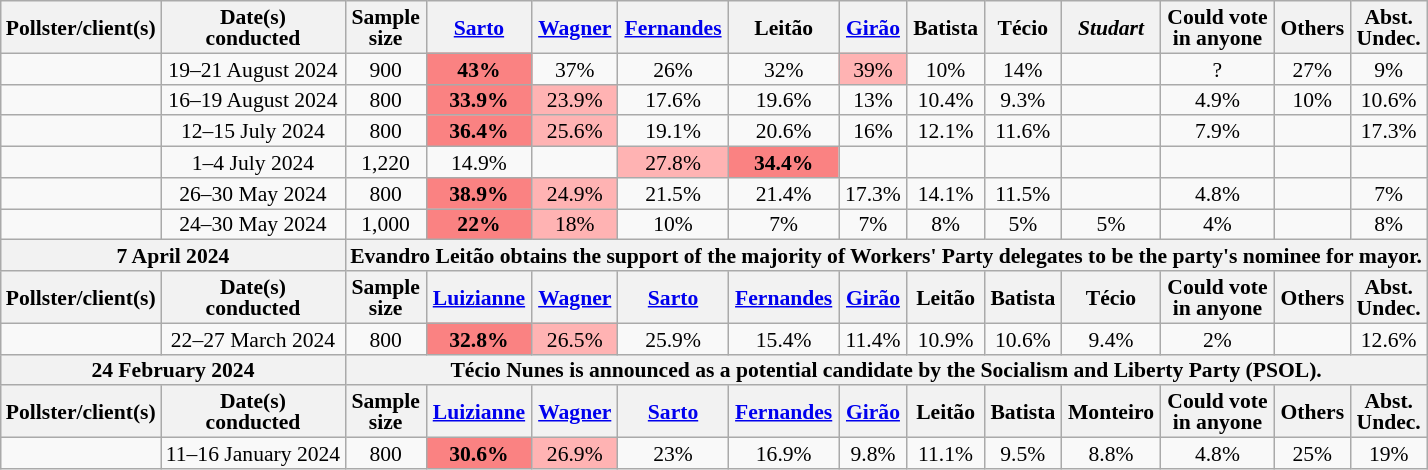<table class="wikitable" style="text-align:center;font-size:90%;line-height:14px;">
<tr>
<th>Pollster/client(s)</th>
<th>Date(s)<br>conducted</th>
<th>Sample<br>size</th>
<th><a href='#'>Sarto</a><br></th>
<th><a href='#'>Wagner</a><br></th>
<th><a href='#'>Fernandes</a><br></th>
<th>Leitão<br></th>
<th><a href='#'>Girão</a><br></th>
<th>Batista<br></th>
<th>Técio<br></th>
<th><em>Studart</em><br></th>
<th>Could vote<br>in anyone</th>
<th>Others</th>
<th>Abst.<br>Undec.</th>
</tr>
<tr>
<td></td>
<td>19–21 August 2024</td>
<td>900</td>
<td style="background:#fa8282;"><strong>43%</strong></td>
<td>37%</td>
<td>26%</td>
<td>32%</td>
<td style="background:#ffb3b3;">39%</td>
<td>10%</td>
<td>14%</td>
<td></td>
<td>?</td>
<td>27%</td>
<td>9%</td>
</tr>
<tr>
<td></td>
<td>16–19 August 2024</td>
<td>800</td>
<td style="background:#fa8282;"><strong>33.9%</strong></td>
<td style="background:#ffb3b3;">23.9%</td>
<td>17.6%</td>
<td>19.6%</td>
<td>13%</td>
<td>10.4%</td>
<td>9.3%</td>
<td></td>
<td>4.9%</td>
<td>10%</td>
<td>10.6%</td>
</tr>
<tr>
<td></td>
<td>12–15 July 2024</td>
<td>800</td>
<td style="background:#fa8282;"><strong>36.4%</strong></td>
<td style="background:#ffb3b3;">25.6%</td>
<td>19.1%</td>
<td>20.6%</td>
<td>16%</td>
<td>12.1%</td>
<td>11.6%</td>
<td></td>
<td>7.9%</td>
<td></td>
<td>17.3%</td>
</tr>
<tr>
<td></td>
<td>1–4 July 2024</td>
<td>1,220</td>
<td>14.9%</td>
<td></td>
<td style="background:#ffb3b3;">27.8%</td>
<td style="background:#fa8282;"><strong>34.4%</strong></td>
<td></td>
<td></td>
<td></td>
<td></td>
<td></td>
<td></td>
<td></td>
</tr>
<tr>
<td></td>
<td>26–30 May 2024</td>
<td>800</td>
<td style="background:#fa8282;"><strong>38.9%</strong></td>
<td style="background:#ffb3b3;">24.9%</td>
<td>21.5%</td>
<td>21.4%</td>
<td>17.3%</td>
<td>14.1%</td>
<td>11.5%</td>
<td></td>
<td>4.8%</td>
<td></td>
<td>7%</td>
</tr>
<tr>
<td></td>
<td>24–30 May 2024</td>
<td>1,000</td>
<td style="background:#fa8282;"><strong>22%</strong></td>
<td style="background:#ffb3b3;">18%</td>
<td>10%</td>
<td>7%</td>
<td>7%</td>
<td>8%</td>
<td>5%</td>
<td>5%</td>
<td>4%</td>
<td></td>
<td>8%</td>
</tr>
<tr>
<th colspan="2">7 April 2024</th>
<th colspan="12">Evandro Leitão obtains the support of the majority of Workers' Party delegates to be the party's nominee for mayor.</th>
</tr>
<tr>
<th>Pollster/client(s)</th>
<th>Date(s)<br>conducted</th>
<th>Sample<br>size</th>
<th><a href='#'>Luizianne</a><br></th>
<th><a href='#'>Wagner</a><br></th>
<th><a href='#'>Sarto</a><br></th>
<th><a href='#'>Fernandes</a><br></th>
<th><a href='#'>Girão</a><br></th>
<th>Leitão<br></th>
<th>Batista<br></th>
<th>Técio<br></th>
<th>Could vote<br>in anyone</th>
<th>Others</th>
<th>Abst.<br>Undec.</th>
</tr>
<tr>
<td></td>
<td>22–27 March 2024</td>
<td>800</td>
<td style="background:#fa8282;"><strong>32.8%</strong></td>
<td style="background:#ffb3b3;">26.5%</td>
<td>25.9%</td>
<td>15.4%</td>
<td>11.4%</td>
<td>10.9%</td>
<td>10.6%</td>
<td>9.4%</td>
<td>2%</td>
<td></td>
<td>12.6%</td>
</tr>
<tr>
<th colspan="2">24 February 2024</th>
<th colspan="12">Técio Nunes is announced as a potential candidate by the Socialism and Liberty Party (PSOL).</th>
</tr>
<tr>
<th>Pollster/client(s)</th>
<th>Date(s)<br>conducted</th>
<th>Sample<br>size</th>
<th><a href='#'>Luizianne</a><br></th>
<th><a href='#'>Wagner</a><br></th>
<th><a href='#'>Sarto</a><br></th>
<th><a href='#'>Fernandes</a><br></th>
<th><a href='#'>Girão</a><br></th>
<th>Leitão<br></th>
<th>Batista<br></th>
<th>Monteiro<br></th>
<th>Could vote<br>in anyone</th>
<th>Others</th>
<th>Abst.<br>Undec.</th>
</tr>
<tr>
<td></td>
<td>11–16 January 2024</td>
<td>800</td>
<td style="background:#fa8282;"><strong>30.6%</strong></td>
<td style="background:#ffb3b3;">26.9%</td>
<td>23%</td>
<td>16.9%</td>
<td>9.8%</td>
<td>11.1%</td>
<td>9.5%</td>
<td>8.8%</td>
<td>4.8%</td>
<td>25%</td>
<td>19%</td>
</tr>
</table>
